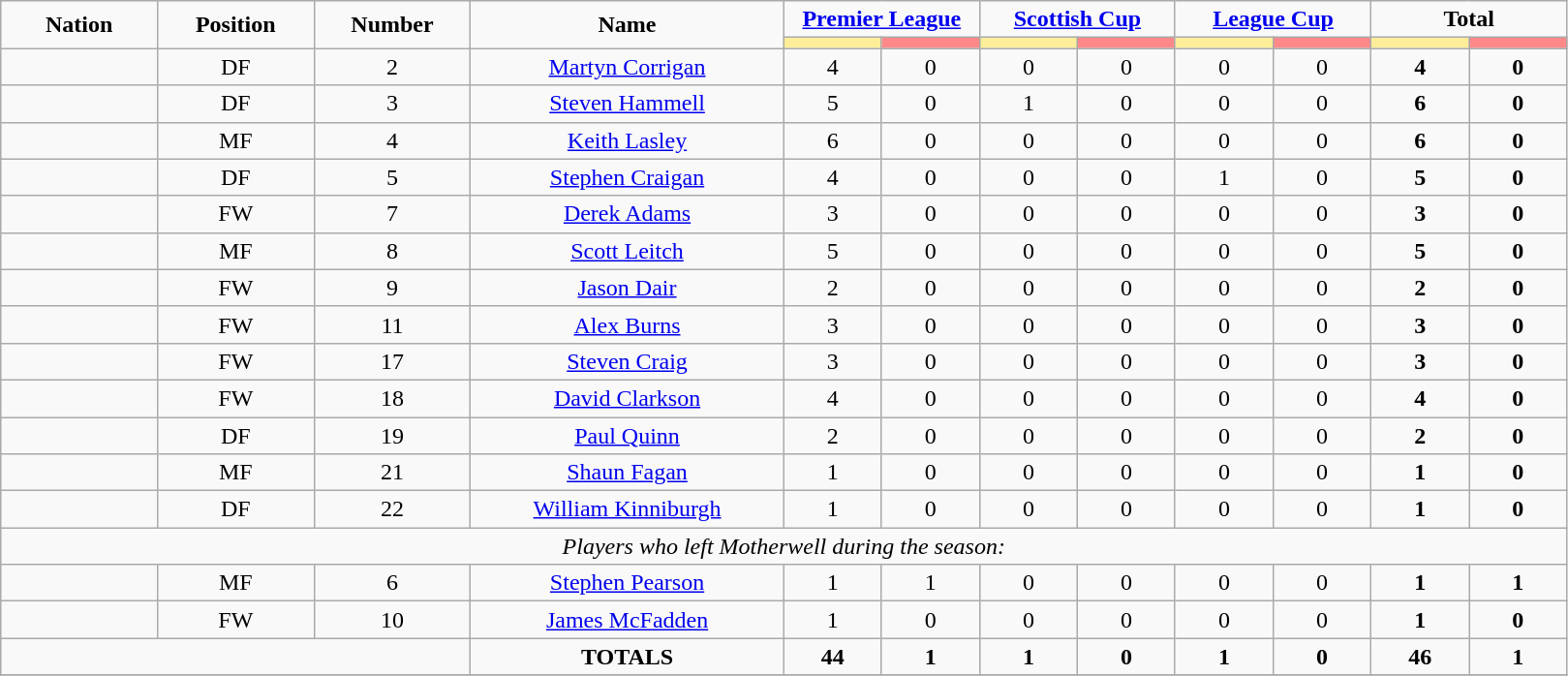<table class="wikitable" style="font-size: 100%; text-align: center;">
<tr>
<td rowspan="2" width="10%" align="center"><strong>Nation</strong></td>
<td rowspan="2" width="10%" align="center"><strong>Position</strong></td>
<td rowspan="2" width="10%" align="center"><strong>Number</strong></td>
<td rowspan="2" width="20%" align="center"><strong>Name</strong></td>
<td colspan="2" align="center"><strong><a href='#'>Premier League</a></strong></td>
<td colspan="2" align="center"><strong><a href='#'>Scottish Cup</a></strong></td>
<td colspan="2" align="center"><strong><a href='#'>League Cup</a></strong></td>
<td colspan="2" align="center"><strong>Total </strong></td>
</tr>
<tr>
<th width=60 style="background: #FFEE99"></th>
<th width=60 style="background: #FF8888"></th>
<th width=60 style="background: #FFEE99"></th>
<th width=60 style="background: #FF8888"></th>
<th width=60 style="background: #FFEE99"></th>
<th width=60 style="background: #FF8888"></th>
<th width=60 style="background: #FFEE99"></th>
<th width=60 style="background: #FF8888"></th>
</tr>
<tr>
<td></td>
<td>DF</td>
<td>2</td>
<td><a href='#'>Martyn Corrigan</a></td>
<td>4</td>
<td>0</td>
<td>0</td>
<td>0</td>
<td>0</td>
<td>0</td>
<td><strong>4</strong></td>
<td><strong>0</strong></td>
</tr>
<tr>
<td></td>
<td>DF</td>
<td>3</td>
<td><a href='#'>Steven Hammell</a></td>
<td>5</td>
<td>0</td>
<td>1</td>
<td>0</td>
<td>0</td>
<td>0</td>
<td><strong>6</strong></td>
<td><strong>0</strong></td>
</tr>
<tr>
<td></td>
<td>MF</td>
<td>4</td>
<td><a href='#'>Keith Lasley</a></td>
<td>6</td>
<td>0</td>
<td>0</td>
<td>0</td>
<td>0</td>
<td>0</td>
<td><strong>6</strong></td>
<td><strong>0</strong></td>
</tr>
<tr>
<td></td>
<td>DF</td>
<td>5</td>
<td><a href='#'>Stephen Craigan</a></td>
<td>4</td>
<td>0</td>
<td>0</td>
<td>0</td>
<td>1</td>
<td>0</td>
<td><strong>5</strong></td>
<td><strong>0</strong></td>
</tr>
<tr>
<td></td>
<td>FW</td>
<td>7</td>
<td><a href='#'>Derek Adams</a></td>
<td>3</td>
<td>0</td>
<td>0</td>
<td>0</td>
<td>0</td>
<td>0</td>
<td><strong>3</strong></td>
<td><strong>0</strong></td>
</tr>
<tr>
<td></td>
<td>MF</td>
<td>8</td>
<td><a href='#'>Scott Leitch</a></td>
<td>5</td>
<td>0</td>
<td>0</td>
<td>0</td>
<td>0</td>
<td>0</td>
<td><strong>5</strong></td>
<td><strong>0</strong></td>
</tr>
<tr>
<td></td>
<td>FW</td>
<td>9</td>
<td><a href='#'>Jason Dair</a></td>
<td>2</td>
<td>0</td>
<td>0</td>
<td>0</td>
<td>0</td>
<td>0</td>
<td><strong>2</strong></td>
<td><strong>0</strong></td>
</tr>
<tr>
<td></td>
<td>FW</td>
<td>11</td>
<td><a href='#'>Alex Burns</a></td>
<td>3</td>
<td>0</td>
<td>0</td>
<td>0</td>
<td>0</td>
<td>0</td>
<td><strong>3</strong></td>
<td><strong>0</strong></td>
</tr>
<tr>
<td></td>
<td>FW</td>
<td>17</td>
<td><a href='#'>Steven Craig</a></td>
<td>3</td>
<td>0</td>
<td>0</td>
<td>0</td>
<td>0</td>
<td>0</td>
<td><strong>3</strong></td>
<td><strong>0</strong></td>
</tr>
<tr>
<td></td>
<td>FW</td>
<td>18</td>
<td><a href='#'>David Clarkson</a></td>
<td>4</td>
<td>0</td>
<td>0</td>
<td>0</td>
<td>0</td>
<td>0</td>
<td><strong>4</strong></td>
<td><strong>0</strong></td>
</tr>
<tr>
<td></td>
<td>DF</td>
<td>19</td>
<td><a href='#'>Paul Quinn</a></td>
<td>2</td>
<td>0</td>
<td>0</td>
<td>0</td>
<td>0</td>
<td>0</td>
<td><strong>2</strong></td>
<td><strong>0</strong></td>
</tr>
<tr>
<td></td>
<td>MF</td>
<td>21</td>
<td><a href='#'>Shaun Fagan</a></td>
<td>1</td>
<td>0</td>
<td>0</td>
<td>0</td>
<td>0</td>
<td>0</td>
<td><strong>1</strong></td>
<td><strong>0</strong></td>
</tr>
<tr>
<td></td>
<td>DF</td>
<td>22</td>
<td><a href='#'>William Kinniburgh</a></td>
<td>1</td>
<td>0</td>
<td>0</td>
<td>0</td>
<td>0</td>
<td>0</td>
<td><strong>1</strong></td>
<td><strong>0</strong></td>
</tr>
<tr>
<td colspan="14"><em>Players who left Motherwell during the season:</em></td>
</tr>
<tr>
<td></td>
<td>MF</td>
<td>6</td>
<td><a href='#'>Stephen Pearson</a></td>
<td>1</td>
<td>1</td>
<td>0</td>
<td>0</td>
<td>0</td>
<td>0</td>
<td><strong>1</strong></td>
<td><strong>1</strong></td>
</tr>
<tr>
<td></td>
<td>FW</td>
<td>10</td>
<td><a href='#'>James McFadden</a></td>
<td>1</td>
<td>0</td>
<td>0</td>
<td>0</td>
<td>0</td>
<td>0</td>
<td><strong>1</strong></td>
<td><strong>0</strong></td>
</tr>
<tr>
<td colspan="3"></td>
<td><strong>TOTALS</strong></td>
<td><strong>44</strong></td>
<td><strong>1</strong></td>
<td><strong>1</strong></td>
<td><strong>0</strong></td>
<td><strong>1</strong></td>
<td><strong>0</strong></td>
<td><strong>46</strong></td>
<td><strong>1</strong></td>
</tr>
<tr>
</tr>
</table>
